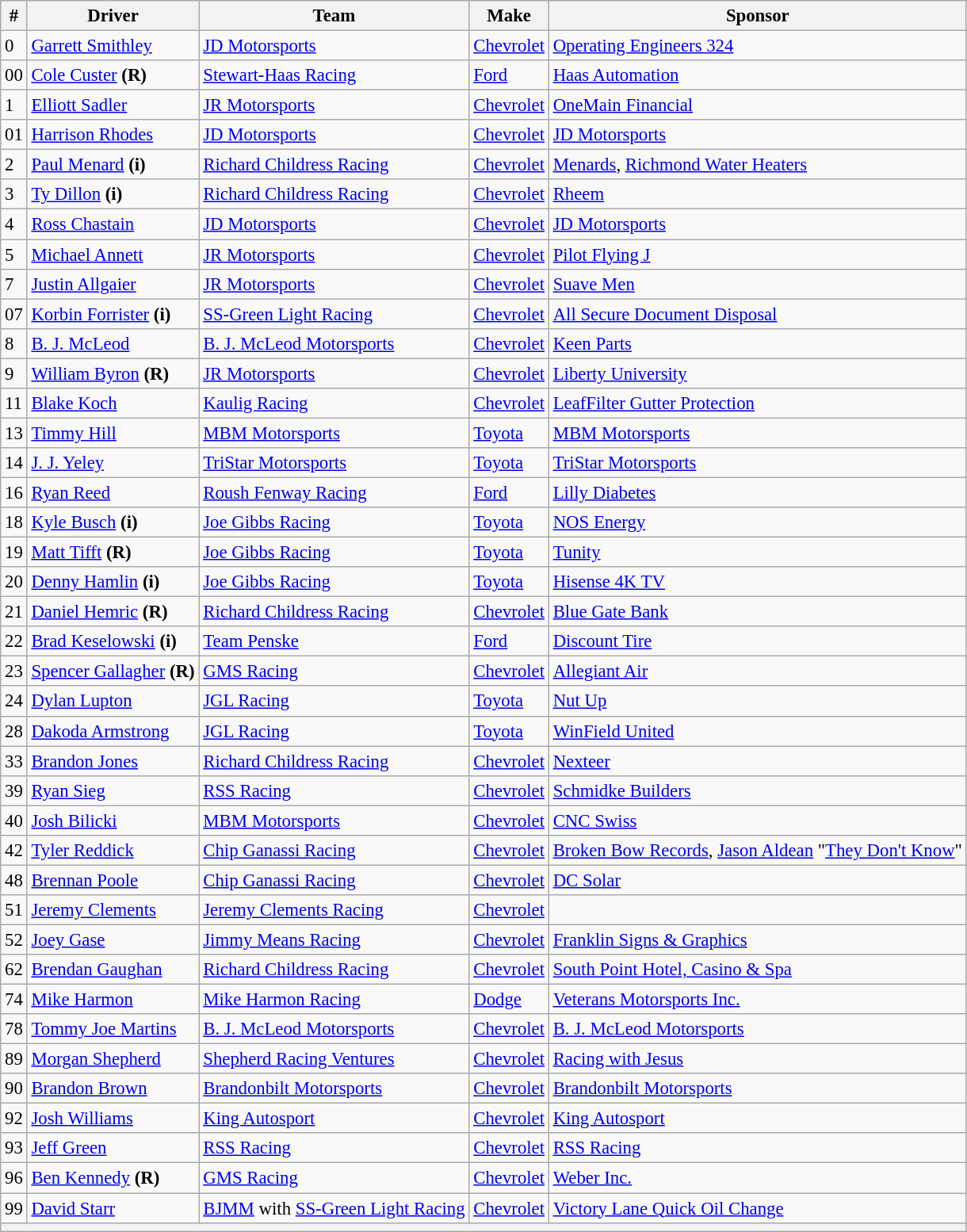<table class="wikitable" style="font-size:95%">
<tr>
<th>#</th>
<th>Driver</th>
<th>Team</th>
<th>Make</th>
<th>Sponsor</th>
</tr>
<tr>
<td>0</td>
<td><a href='#'>Garrett Smithley</a></td>
<td><a href='#'>JD Motorsports</a></td>
<td><a href='#'>Chevrolet</a></td>
<td><a href='#'>Operating Engineers 324</a></td>
</tr>
<tr>
<td>00</td>
<td><a href='#'>Cole Custer</a> <strong>(R)</strong></td>
<td><a href='#'>Stewart-Haas Racing</a></td>
<td><a href='#'>Ford</a></td>
<td><a href='#'>Haas Automation</a></td>
</tr>
<tr>
<td>1</td>
<td><a href='#'>Elliott Sadler</a></td>
<td><a href='#'>JR Motorsports</a></td>
<td><a href='#'>Chevrolet</a></td>
<td><a href='#'>OneMain Financial</a></td>
</tr>
<tr>
<td>01</td>
<td><a href='#'>Harrison Rhodes</a></td>
<td><a href='#'>JD Motorsports</a></td>
<td><a href='#'>Chevrolet</a></td>
<td><a href='#'>JD Motorsports</a></td>
</tr>
<tr>
<td>2</td>
<td><a href='#'>Paul Menard</a> <strong>(i)</strong></td>
<td><a href='#'>Richard Childress Racing</a></td>
<td><a href='#'>Chevrolet</a></td>
<td><a href='#'>Menards</a>, <a href='#'>Richmond Water Heaters</a></td>
</tr>
<tr>
<td>3</td>
<td><a href='#'>Ty Dillon</a> <strong>(i)</strong></td>
<td><a href='#'>Richard Childress Racing</a></td>
<td><a href='#'>Chevrolet</a></td>
<td><a href='#'>Rheem</a></td>
</tr>
<tr>
<td>4</td>
<td><a href='#'>Ross Chastain</a></td>
<td><a href='#'>JD Motorsports</a></td>
<td><a href='#'>Chevrolet</a></td>
<td><a href='#'>JD Motorsports</a></td>
</tr>
<tr>
<td>5</td>
<td><a href='#'>Michael Annett</a></td>
<td><a href='#'>JR Motorsports</a></td>
<td><a href='#'>Chevrolet</a></td>
<td><a href='#'>Pilot Flying J</a></td>
</tr>
<tr>
<td>7</td>
<td><a href='#'>Justin Allgaier</a></td>
<td><a href='#'>JR Motorsports</a></td>
<td><a href='#'>Chevrolet</a></td>
<td><a href='#'>Suave Men</a></td>
</tr>
<tr>
<td>07</td>
<td><a href='#'>Korbin Forrister</a> <strong>(i)</strong></td>
<td><a href='#'>SS-Green Light Racing</a></td>
<td><a href='#'>Chevrolet</a></td>
<td><a href='#'>All Secure Document Disposal</a></td>
</tr>
<tr>
<td>8</td>
<td><a href='#'>B. J. McLeod</a></td>
<td><a href='#'>B. J. McLeod Motorsports</a></td>
<td><a href='#'>Chevrolet</a></td>
<td><a href='#'>Keen Parts</a></td>
</tr>
<tr>
<td>9</td>
<td><a href='#'>William Byron</a> <strong>(R)</strong></td>
<td><a href='#'>JR Motorsports</a></td>
<td><a href='#'>Chevrolet</a></td>
<td><a href='#'>Liberty University</a></td>
</tr>
<tr>
<td>11</td>
<td><a href='#'>Blake Koch</a></td>
<td><a href='#'>Kaulig Racing</a></td>
<td><a href='#'>Chevrolet</a></td>
<td><a href='#'>LeafFilter Gutter Protection</a></td>
</tr>
<tr>
<td>13</td>
<td><a href='#'>Timmy Hill</a></td>
<td><a href='#'>MBM Motorsports</a></td>
<td><a href='#'>Toyota</a></td>
<td><a href='#'>MBM Motorsports</a></td>
</tr>
<tr>
<td>14</td>
<td><a href='#'>J. J. Yeley</a></td>
<td><a href='#'>TriStar Motorsports</a></td>
<td><a href='#'>Toyota</a></td>
<td><a href='#'>TriStar Motorsports</a></td>
</tr>
<tr>
<td>16</td>
<td><a href='#'>Ryan Reed</a></td>
<td><a href='#'>Roush Fenway Racing</a></td>
<td><a href='#'>Ford</a></td>
<td><a href='#'>Lilly Diabetes</a></td>
</tr>
<tr>
<td>18</td>
<td><a href='#'>Kyle Busch</a> <strong>(i)</strong></td>
<td><a href='#'>Joe Gibbs Racing</a></td>
<td><a href='#'>Toyota</a></td>
<td><a href='#'>NOS Energy</a></td>
</tr>
<tr>
<td>19</td>
<td><a href='#'>Matt Tifft</a> <strong>(R)</strong></td>
<td><a href='#'>Joe Gibbs Racing</a></td>
<td><a href='#'>Toyota</a></td>
<td><a href='#'>Tunity</a></td>
</tr>
<tr>
<td>20</td>
<td><a href='#'>Denny Hamlin</a> <strong>(i)</strong></td>
<td><a href='#'>Joe Gibbs Racing</a></td>
<td><a href='#'>Toyota</a></td>
<td><a href='#'>Hisense 4K TV</a></td>
</tr>
<tr>
<td>21</td>
<td><a href='#'>Daniel Hemric</a> <strong>(R)</strong></td>
<td><a href='#'>Richard Childress Racing</a></td>
<td><a href='#'>Chevrolet</a></td>
<td><a href='#'>Blue Gate Bank</a></td>
</tr>
<tr>
<td>22</td>
<td><a href='#'>Brad Keselowski</a> <strong>(i)</strong></td>
<td><a href='#'>Team Penske</a></td>
<td><a href='#'>Ford</a></td>
<td><a href='#'>Discount Tire</a></td>
</tr>
<tr>
<td>23</td>
<td><a href='#'>Spencer Gallagher</a> <strong>(R)</strong></td>
<td><a href='#'>GMS Racing</a></td>
<td><a href='#'>Chevrolet</a></td>
<td><a href='#'>Allegiant Air</a></td>
</tr>
<tr>
<td>24</td>
<td><a href='#'>Dylan Lupton</a></td>
<td><a href='#'>JGL Racing</a></td>
<td><a href='#'>Toyota</a></td>
<td><a href='#'>Nut Up</a></td>
</tr>
<tr>
<td>28</td>
<td><a href='#'>Dakoda Armstrong</a></td>
<td><a href='#'>JGL Racing</a></td>
<td><a href='#'>Toyota</a></td>
<td><a href='#'>WinField United</a></td>
</tr>
<tr>
<td>33</td>
<td><a href='#'>Brandon Jones</a></td>
<td><a href='#'>Richard Childress Racing</a></td>
<td><a href='#'>Chevrolet</a></td>
<td><a href='#'>Nexteer</a></td>
</tr>
<tr>
<td>39</td>
<td><a href='#'>Ryan Sieg</a></td>
<td><a href='#'>RSS Racing</a></td>
<td><a href='#'>Chevrolet</a></td>
<td><a href='#'>Schmidke Builders</a></td>
</tr>
<tr>
<td>40</td>
<td><a href='#'>Josh Bilicki</a></td>
<td><a href='#'>MBM Motorsports</a></td>
<td><a href='#'>Chevrolet</a></td>
<td><a href='#'>CNC Swiss</a></td>
</tr>
<tr>
<td>42</td>
<td><a href='#'>Tyler Reddick</a></td>
<td><a href='#'>Chip Ganassi Racing</a></td>
<td><a href='#'>Chevrolet</a></td>
<td><a href='#'>Broken Bow Records</a>, <a href='#'>Jason Aldean</a> "<a href='#'>They Don't Know</a>"</td>
</tr>
<tr>
<td>48</td>
<td><a href='#'>Brennan Poole</a></td>
<td><a href='#'>Chip Ganassi Racing</a></td>
<td><a href='#'>Chevrolet</a></td>
<td><a href='#'>DC Solar</a></td>
</tr>
<tr>
<td>51</td>
<td><a href='#'>Jeremy Clements</a></td>
<td><a href='#'>Jeremy Clements Racing</a></td>
<td><a href='#'>Chevrolet</a></td>
<td></td>
</tr>
<tr>
<td>52</td>
<td><a href='#'>Joey Gase</a></td>
<td><a href='#'>Jimmy Means Racing</a></td>
<td><a href='#'>Chevrolet</a></td>
<td><a href='#'>Franklin Signs & Graphics</a></td>
</tr>
<tr>
<td>62</td>
<td><a href='#'>Brendan Gaughan</a></td>
<td><a href='#'>Richard Childress Racing</a></td>
<td><a href='#'>Chevrolet</a></td>
<td><a href='#'>South Point Hotel, Casino & Spa</a></td>
</tr>
<tr>
<td>74</td>
<td><a href='#'>Mike Harmon</a></td>
<td><a href='#'>Mike Harmon Racing</a></td>
<td><a href='#'>Dodge</a></td>
<td><a href='#'>Veterans Motorsports Inc.</a></td>
</tr>
<tr>
<td>78</td>
<td><a href='#'>Tommy Joe Martins</a></td>
<td><a href='#'>B. J. McLeod Motorsports</a></td>
<td><a href='#'>Chevrolet</a></td>
<td><a href='#'>B. J. McLeod Motorsports</a></td>
</tr>
<tr>
<td>89</td>
<td><a href='#'>Morgan Shepherd</a></td>
<td><a href='#'>Shepherd Racing Ventures</a></td>
<td><a href='#'>Chevrolet</a></td>
<td><a href='#'>Racing with Jesus</a></td>
</tr>
<tr>
<td>90</td>
<td><a href='#'>Brandon Brown</a></td>
<td><a href='#'>Brandonbilt Motorsports</a></td>
<td><a href='#'>Chevrolet</a></td>
<td><a href='#'>Brandonbilt Motorsports</a></td>
</tr>
<tr>
<td>92</td>
<td><a href='#'>Josh Williams</a></td>
<td><a href='#'>King Autosport</a></td>
<td><a href='#'>Chevrolet</a></td>
<td><a href='#'>King Autosport</a></td>
</tr>
<tr>
<td>93</td>
<td><a href='#'>Jeff Green</a></td>
<td><a href='#'>RSS Racing</a></td>
<td><a href='#'>Chevrolet</a></td>
<td><a href='#'>RSS Racing</a></td>
</tr>
<tr>
<td>96</td>
<td><a href='#'>Ben Kennedy</a> <strong>(R)</strong></td>
<td><a href='#'>GMS Racing</a></td>
<td><a href='#'>Chevrolet</a></td>
<td><a href='#'>Weber Inc.</a></td>
</tr>
<tr>
<td>99</td>
<td><a href='#'>David Starr</a></td>
<td><a href='#'>BJMM</a> with <a href='#'>SS-Green Light Racing</a></td>
<td><a href='#'>Chevrolet</a></td>
<td><a href='#'>Victory Lane Quick Oil Change</a></td>
</tr>
<tr>
<th colspan="5"></th>
</tr>
</table>
